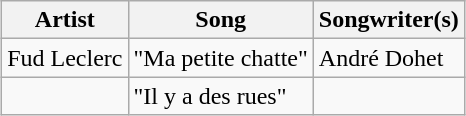<table class="sortable wikitable" style="margin: 1em auto 1em auto; text-align:lleft">
<tr>
<th>Artist</th>
<th>Song</th>
<th>Songwriter(s)</th>
</tr>
<tr>
<td>Fud Leclerc</td>
<td>"Ma petite chatte"</td>
<td>André Dohet</td>
</tr>
<tr>
<td></td>
<td>"Il y a des rues"</td>
<td></td>
</tr>
</table>
